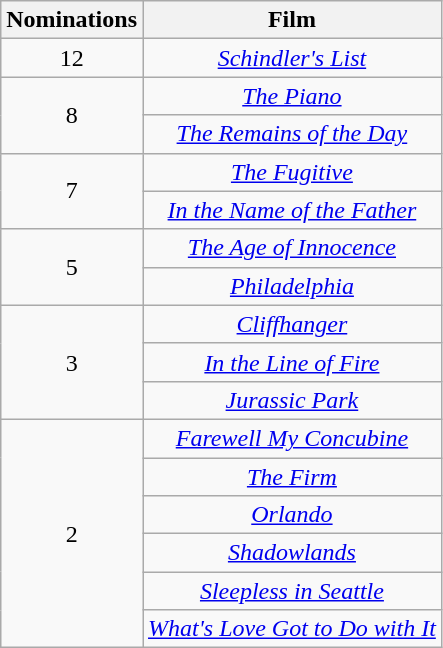<table class="wikitable sortable" style="text-align: center;">
<tr>
<th scope="col" width="55">Nominations</th>
<th scope="col" align="center">Film</th>
</tr>
<tr>
<td style="text-align: center;">12</td>
<td><em><a href='#'>Schindler's List</a></em></td>
</tr>
<tr>
<td rowspan=2 style="text-align:center">8</td>
<td><em><a href='#'>The Piano</a></em></td>
</tr>
<tr>
<td><em><a href='#'>The Remains of the Day</a></em></td>
</tr>
<tr>
<td rowspan=2 style="text-align:center">7</td>
<td><em><a href='#'>The Fugitive</a></em></td>
</tr>
<tr>
<td><em><a href='#'>In the Name of the Father</a></em></td>
</tr>
<tr>
<td rowspan=2 style="text-align:center">5</td>
<td><em><a href='#'>The Age of Innocence</a></em></td>
</tr>
<tr>
<td><em><a href='#'>Philadelphia</a></em></td>
</tr>
<tr>
<td rowspan=3 style="text-align:center">3</td>
<td><em><a href='#'>Cliffhanger</a></em></td>
</tr>
<tr>
<td><em><a href='#'>In the Line of Fire</a></em></td>
</tr>
<tr>
<td><em><a href='#'>Jurassic Park</a></em></td>
</tr>
<tr>
<td rowspan=6 style="text-align:center">2</td>
<td><em><a href='#'>Farewell My Concubine</a></em></td>
</tr>
<tr>
<td><em><a href='#'>The Firm</a></em></td>
</tr>
<tr>
<td><em><a href='#'>Orlando</a></em></td>
</tr>
<tr>
<td><em><a href='#'>Shadowlands</a></em></td>
</tr>
<tr>
<td><em><a href='#'>Sleepless in Seattle</a></em></td>
</tr>
<tr>
<td><em><a href='#'>What's Love Got to Do with It</a></em></td>
</tr>
</table>
